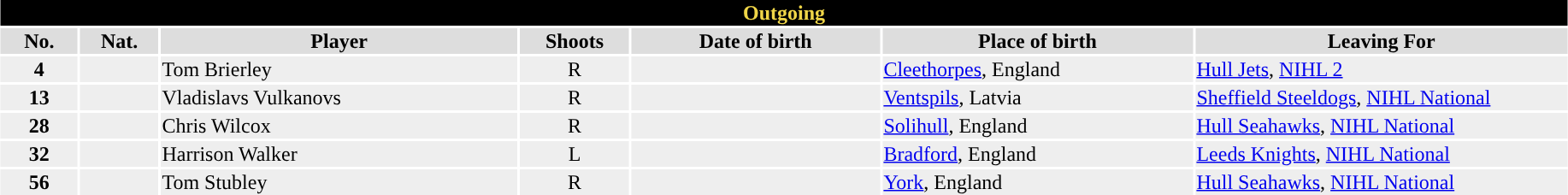<table class="toccolours" style="width:97%; clear:both; margin:1.5em auto; text-align:center;">
<tr>
<th colspan="7" style="background:black; color:#f0d648;”">Outgoing</th>
</tr>
<tr style="background:#ddd;">
<th width="5%">No.</th>
<th width="5%">Nat.</th>
<th>Player</th>
<th width="7%">Shoots</th>
<th width="16%">Date of birth</th>
<th width="20%">Place of birth</th>
<th width="24%">Leaving For</th>
</tr>
<tr style="background:#eee;">
<td><strong>4</strong></td>
<td></td>
<td align=left>Tom Brierley</td>
<td>R</td>
<td align=left></td>
<td align=left><a href='#'>Cleethorpes</a>, England</td>
<td align=left><a href='#'>Hull Jets</a>, <a href='#'>NIHL 2</a></td>
</tr>
<tr style="background:#eee;">
<td><strong>13</strong></td>
<td></td>
<td align=left>Vladislavs Vulkanovs</td>
<td>R</td>
<td align=left></td>
<td align=left><a href='#'>Ventspils</a>, Latvia</td>
<td align=left><a href='#'>Sheffield Steeldogs</a>, <a href='#'>NIHL National</a></td>
</tr>
<tr style="background:#eee;">
<td><strong>28</strong></td>
<td></td>
<td align=left>Chris Wilcox</td>
<td>R</td>
<td align=left></td>
<td align=left><a href='#'>Solihull</a>, England</td>
<td align=left><a href='#'>Hull Seahawks</a>, <a href='#'>NIHL National</a></td>
</tr>
<tr style="background:#eee;">
<td><strong>32</strong></td>
<td></td>
<td align=left>Harrison Walker</td>
<td>L</td>
<td align=left></td>
<td align=left><a href='#'>Bradford</a>, England</td>
<td align=left><a href='#'>Leeds Knights</a>, <a href='#'>NIHL National</a></td>
</tr>
<tr style="background:#eee;">
<td><strong>56</strong></td>
<td></td>
<td align=left>Tom Stubley</td>
<td>R</td>
<td align=left></td>
<td align=left><a href='#'>York</a>, England</td>
<td align=left><a href='#'>Hull Seahawks</a>, <a href='#'>NIHL National</a></td>
</tr>
</table>
